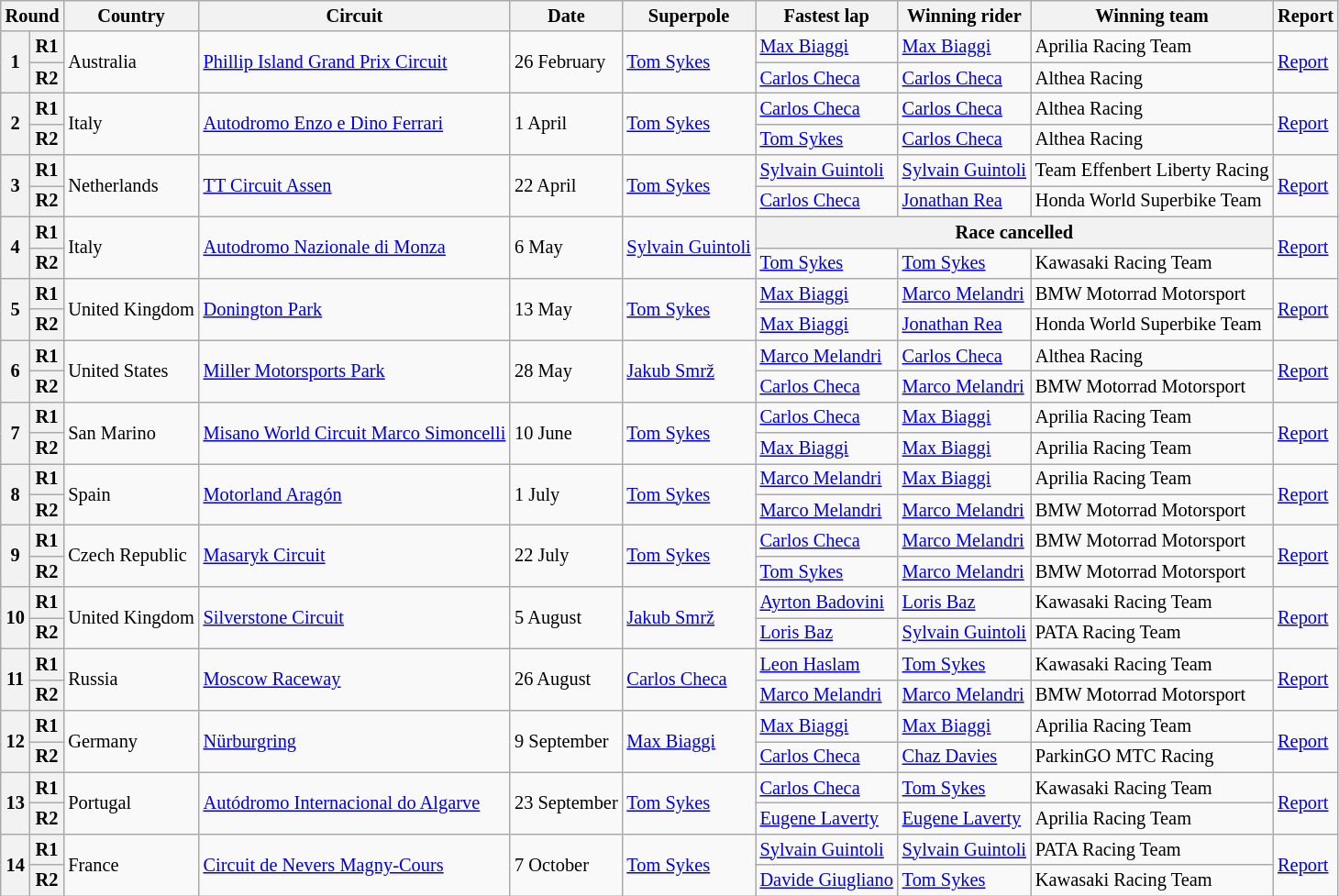<table class="wikitable" style="font-size: 85%">
<tr>
<th colspan=2>Round</th>
<th>Country</th>
<th>Circuit</th>
<th>Date</th>
<th>Superpole</th>
<th>Fastest lap</th>
<th>Winning rider</th>
<th>Winning team</th>
<th>Report</th>
</tr>
<tr>
<th rowspan=2>1</th>
<th>R1</th>
<td rowspan=2> Australia</td>
<td rowspan=2><a href='#'>Phillip Island Grand Prix Circuit</a></td>
<td rowspan=2>26 February</td>
<td rowspan=2> <a href='#'>Tom Sykes</a></td>
<td> <a href='#'>Max Biaggi</a></td>
<td> <a href='#'>Max Biaggi</a></td>
<td>Aprilia Racing Team</td>
<td rowspan=2><a href='#'>Report</a></td>
</tr>
<tr>
<th>R2</th>
<td> <a href='#'>Carlos Checa</a></td>
<td> <a href='#'>Carlos Checa</a></td>
<td>Althea Racing</td>
</tr>
<tr>
<th rowspan=2>2</th>
<th>R1</th>
<td rowspan=2> Italy</td>
<td rowspan=2><a href='#'>Autodromo Enzo e Dino Ferrari</a></td>
<td rowspan=2>1 April</td>
<td rowspan=2> <a href='#'>Tom Sykes</a></td>
<td> <a href='#'>Carlos Checa</a></td>
<td> <a href='#'>Carlos Checa</a></td>
<td>Althea Racing</td>
<td rowspan=2><a href='#'>Report</a></td>
</tr>
<tr>
<th>R2</th>
<td> <a href='#'>Tom Sykes</a></td>
<td> <a href='#'>Carlos Checa</a></td>
<td>Althea Racing</td>
</tr>
<tr>
<th rowspan=2>3</th>
<th>R1</th>
<td rowspan=2> Netherlands</td>
<td rowspan=2><a href='#'>TT Circuit Assen</a></td>
<td rowspan=2>22 April</td>
<td rowspan=2> <a href='#'>Tom Sykes</a></td>
<td> <a href='#'>Sylvain Guintoli</a></td>
<td> <a href='#'>Sylvain Guintoli</a></td>
<td>Team Effenbert Liberty Racing</td>
<td rowspan=2><a href='#'>Report</a></td>
</tr>
<tr>
<th>R2</th>
<td> <a href='#'>Carlos Checa</a></td>
<td> <a href='#'>Jonathan Rea</a></td>
<td>Honda World Superbike Team</td>
</tr>
<tr>
<th rowspan=2>4</th>
<th>R1</th>
<td rowspan=2> Italy</td>
<td rowspan=2><a href='#'>Autodromo Nazionale di Monza</a></td>
<td rowspan=2>6 May</td>
<td rowspan=2> <a href='#'>Sylvain Guintoli</a></td>
<th colspan=3>Race cancelled</th>
<td rowspan=2><a href='#'>Report</a></td>
</tr>
<tr>
<th>R2</th>
<td> <a href='#'>Tom Sykes</a></td>
<td> <a href='#'>Tom Sykes</a></td>
<td>Kawasaki Racing Team</td>
</tr>
<tr>
<th rowspan=2>5</th>
<th>R1</th>
<td rowspan=2> United Kingdom</td>
<td rowspan=2><a href='#'>Donington Park</a></td>
<td rowspan=2>13 May</td>
<td rowspan=2> <a href='#'>Tom Sykes</a></td>
<td> <a href='#'>Max Biaggi</a></td>
<td> <a href='#'>Marco Melandri</a></td>
<td>BMW Motorrad Motorsport</td>
<td rowspan=2><a href='#'>Report</a></td>
</tr>
<tr>
<th>R2</th>
<td> <a href='#'>Max Biaggi</a></td>
<td> <a href='#'>Jonathan Rea</a></td>
<td>Honda World Superbike Team</td>
</tr>
<tr>
<th rowspan=2>6</th>
<th>R1</th>
<td rowspan=2> United States</td>
<td rowspan=2><a href='#'>Miller Motorsports Park</a></td>
<td rowspan=2>28 May</td>
<td rowspan=2> <a href='#'>Jakub Smrž</a></td>
<td> <a href='#'>Marco Melandri</a></td>
<td> <a href='#'>Carlos Checa</a></td>
<td>Althea Racing</td>
<td rowspan=2><a href='#'>Report</a></td>
</tr>
<tr>
<th>R2</th>
<td> <a href='#'>Carlos Checa</a></td>
<td> <a href='#'>Marco Melandri</a></td>
<td>BMW Motorrad Motorsport</td>
</tr>
<tr>
<th rowspan=2>7</th>
<th>R1</th>
<td rowspan=2> San Marino</td>
<td rowspan=2><a href='#'>Misano World Circuit Marco Simoncelli</a></td>
<td rowspan=2>10 June</td>
<td rowspan=2> <a href='#'>Tom Sykes</a></td>
<td> <a href='#'>Carlos Checa</a></td>
<td> <a href='#'>Max Biaggi</a></td>
<td>Aprilia Racing Team</td>
<td rowspan=2><a href='#'>Report</a></td>
</tr>
<tr>
<th>R2</th>
<td> <a href='#'>Max Biaggi</a></td>
<td> <a href='#'>Max Biaggi</a></td>
<td>Aprilia Racing Team</td>
</tr>
<tr>
<th rowspan=2>8</th>
<th>R1</th>
<td rowspan=2> Spain</td>
<td rowspan=2><a href='#'>Motorland Aragón</a></td>
<td rowspan=2>1 July</td>
<td rowspan=2> <a href='#'>Tom Sykes</a></td>
<td> <a href='#'>Marco Melandri</a></td>
<td> <a href='#'>Max Biaggi</a></td>
<td>Aprilia Racing Team</td>
<td rowspan=2><a href='#'>Report</a></td>
</tr>
<tr>
<th>R2</th>
<td> <a href='#'>Marco Melandri</a></td>
<td> <a href='#'>Marco Melandri</a></td>
<td>BMW Motorrad Motorsport</td>
</tr>
<tr>
<th rowspan=2>9</th>
<th>R1</th>
<td rowspan=2> Czech Republic</td>
<td rowspan=2><a href='#'>Masaryk Circuit</a></td>
<td rowspan=2>22 July</td>
<td rowspan=2> <a href='#'>Tom Sykes</a></td>
<td> <a href='#'>Carlos Checa</a></td>
<td> <a href='#'>Marco Melandri</a></td>
<td>BMW Motorrad Motorsport</td>
<td rowspan=2><a href='#'>Report</a></td>
</tr>
<tr>
<th>R2</th>
<td> <a href='#'>Tom Sykes</a></td>
<td> <a href='#'>Marco Melandri</a></td>
<td>BMW Motorrad Motorsport</td>
</tr>
<tr>
<th rowspan=2>10</th>
<th>R1</th>
<td rowspan=2> United Kingdom</td>
<td rowspan=2><a href='#'>Silverstone Circuit</a></td>
<td rowspan=2>5 August</td>
<td rowspan=2> <a href='#'>Jakub Smrž</a></td>
<td> <a href='#'>Ayrton Badovini</a></td>
<td> <a href='#'>Loris Baz</a></td>
<td>Kawasaki Racing Team</td>
<td rowspan=2><a href='#'>Report</a></td>
</tr>
<tr>
<th>R2</th>
<td> <a href='#'>Loris Baz</a></td>
<td> <a href='#'>Sylvain Guintoli</a></td>
<td>PATA Racing Team</td>
</tr>
<tr>
<th rowspan=2>11</th>
<th>R1</th>
<td rowspan=2> Russia</td>
<td rowspan=2><a href='#'>Moscow Raceway</a></td>
<td rowspan=2>26 August</td>
<td rowspan=2> <a href='#'>Carlos Checa</a></td>
<td> <a href='#'>Leon Haslam</a></td>
<td> <a href='#'>Tom Sykes</a></td>
<td>Kawasaki Racing Team</td>
<td rowspan=2><a href='#'>Report</a></td>
</tr>
<tr>
<th>R2</th>
<td> <a href='#'>Marco Melandri</a></td>
<td> <a href='#'>Marco Melandri</a></td>
<td>BMW Motorrad Motorsport</td>
</tr>
<tr>
<th rowspan=2>12</th>
<th>R1</th>
<td rowspan=2> Germany</td>
<td rowspan=2><a href='#'>Nürburgring</a></td>
<td rowspan=2>9 September</td>
<td rowspan=2> <a href='#'>Max Biaggi</a></td>
<td> <a href='#'>Max Biaggi</a></td>
<td> <a href='#'>Max Biaggi</a></td>
<td>Aprilia Racing Team</td>
<td rowspan=2><a href='#'>Report</a></td>
</tr>
<tr>
<th>R2</th>
<td> <a href='#'>Carlos Checa</a></td>
<td> <a href='#'>Chaz Davies</a></td>
<td>ParkinGO MTC Racing</td>
</tr>
<tr>
<th rowspan=2>13</th>
<th>R1</th>
<td rowspan=2> Portugal</td>
<td rowspan=2><a href='#'>Autódromo Internacional do Algarve</a></td>
<td rowspan=2>23 September</td>
<td rowspan=2> <a href='#'>Tom Sykes</a></td>
<td> <a href='#'>Carlos Checa</a></td>
<td> <a href='#'>Tom Sykes</a></td>
<td>Kawasaki Racing Team</td>
<td rowspan=2><a href='#'>Report</a></td>
</tr>
<tr>
<th>R2</th>
<td> <a href='#'>Eugene Laverty</a></td>
<td> <a href='#'>Eugene Laverty</a></td>
<td>Aprilia Racing Team</td>
</tr>
<tr>
<th rowspan=2>14</th>
<th>R1</th>
<td rowspan=2> France</td>
<td rowspan=2><a href='#'>Circuit de Nevers Magny-Cours</a></td>
<td rowspan=2>7 October</td>
<td rowspan=2> <a href='#'>Tom Sykes</a></td>
<td> <a href='#'>Sylvain Guintoli</a></td>
<td> <a href='#'>Sylvain Guintoli</a></td>
<td>PATA Racing Team</td>
<td rowspan=2><a href='#'>Report</a></td>
</tr>
<tr>
<th>R2</th>
<td> <a href='#'>Davide Giugliano</a></td>
<td> <a href='#'>Tom Sykes</a></td>
<td>Kawasaki Racing Team</td>
</tr>
</table>
